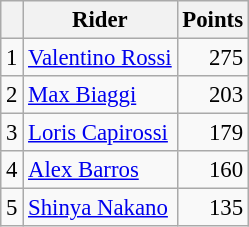<table class="wikitable" style="font-size: 95%;">
<tr>
<th></th>
<th>Rider</th>
<th>Points</th>
</tr>
<tr>
<td align=center>1</td>
<td> <a href='#'>Valentino Rossi</a></td>
<td align=right>275</td>
</tr>
<tr>
<td align=center>2</td>
<td> <a href='#'>Max Biaggi</a></td>
<td align=right>203</td>
</tr>
<tr>
<td align=center>3</td>
<td> <a href='#'>Loris Capirossi</a></td>
<td align=right>179</td>
</tr>
<tr>
<td align=center>4</td>
<td> <a href='#'>Alex Barros</a></td>
<td align=right>160</td>
</tr>
<tr>
<td align=center>5</td>
<td> <a href='#'>Shinya Nakano</a></td>
<td align=right>135</td>
</tr>
</table>
